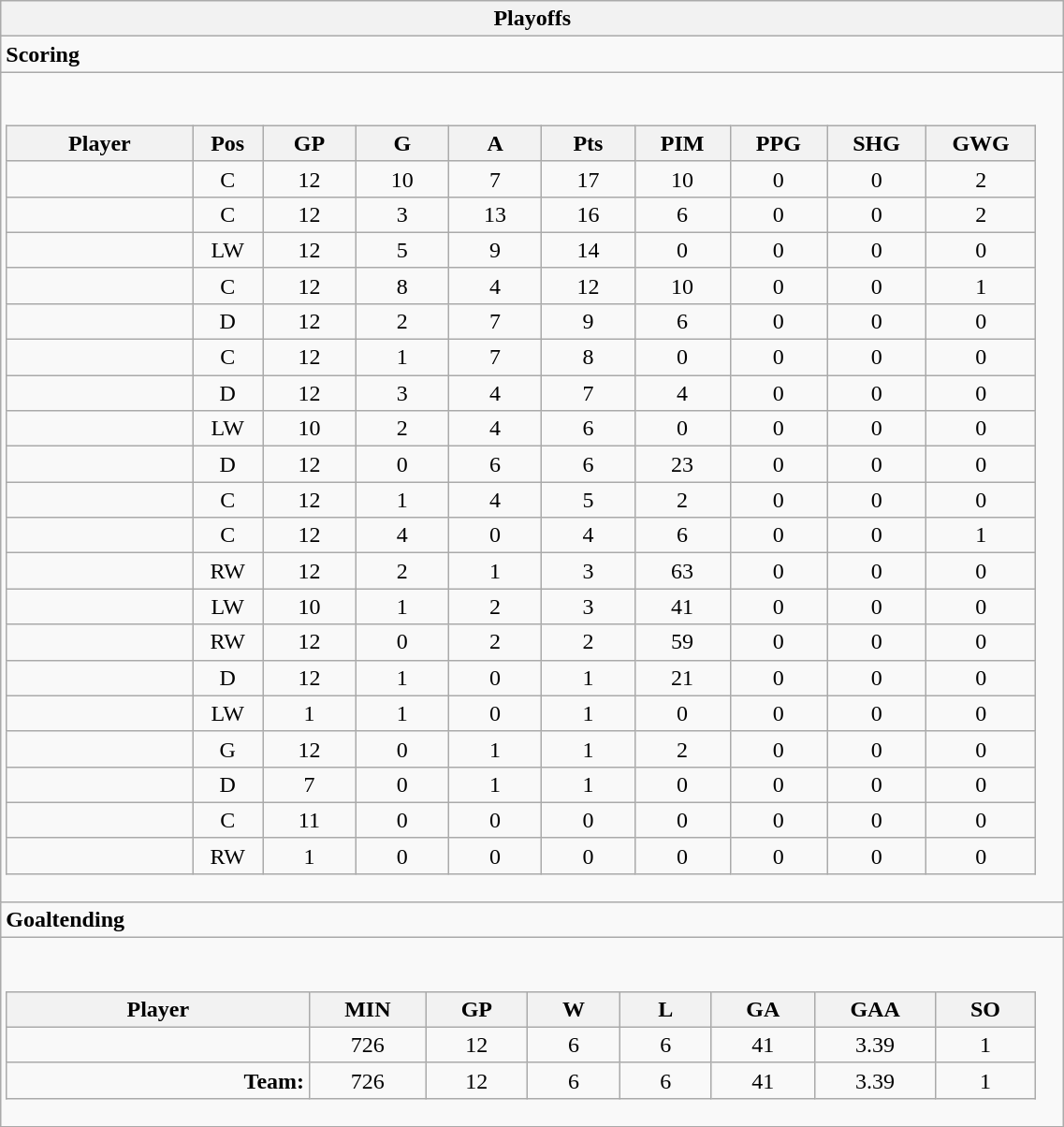<table class="wikitable collapsible " width="60%" border="1">
<tr>
<th>Playoffs</th>
</tr>
<tr>
<td class="tocccolors"><strong>Scoring</strong></td>
</tr>
<tr>
<td><br><table class="wikitable sortable">
<tr ALIGN="center">
<th bgcolor="#DDDDFF" width="10%">Player</th>
<th bgcolor="#DDDDFF" width="3%" title="Position">Pos</th>
<th bgcolor="#DDDDFF" width="5%" title="Games played">GP</th>
<th bgcolor="#DDDDFF" width="5%" title="Goals">G</th>
<th bgcolor="#DDDDFF" width="5%" title="Assists">A</th>
<th bgcolor="#DDDDFF" width="5%" title="Points">Pts</th>
<th bgcolor="#DDDDFF" width="5%" title="Penalties in Minutes">PIM</th>
<th bgcolor="#DDDDFF" width="5%" title="Power play goals">PPG</th>
<th bgcolor="#DDDDFF" width="5%" title="Short-handed goals">SHG</th>
<th bgcolor="#DDDDFF" width="5%" title="Game-winning goals">GWG</th>
</tr>
<tr align="center">
<td align="right"></td>
<td>C</td>
<td>12</td>
<td>10</td>
<td>7</td>
<td>17</td>
<td>10</td>
<td>0</td>
<td>0</td>
<td>2</td>
</tr>
<tr align="center">
<td align="right"></td>
<td>C</td>
<td>12</td>
<td>3</td>
<td>13</td>
<td>16</td>
<td>6</td>
<td>0</td>
<td>0</td>
<td>2</td>
</tr>
<tr align="center">
<td align="right"></td>
<td>LW</td>
<td>12</td>
<td>5</td>
<td>9</td>
<td>14</td>
<td>0</td>
<td>0</td>
<td>0</td>
<td>0</td>
</tr>
<tr align="center">
<td align="right"></td>
<td>C</td>
<td>12</td>
<td>8</td>
<td>4</td>
<td>12</td>
<td>10</td>
<td>0</td>
<td>0</td>
<td>1</td>
</tr>
<tr align="center">
<td align="right"></td>
<td>D</td>
<td>12</td>
<td>2</td>
<td>7</td>
<td>9</td>
<td>6</td>
<td>0</td>
<td>0</td>
<td>0</td>
</tr>
<tr align="center">
<td align="right"></td>
<td>C</td>
<td>12</td>
<td>1</td>
<td>7</td>
<td>8</td>
<td>0</td>
<td>0</td>
<td>0</td>
<td>0</td>
</tr>
<tr align="center">
<td align="right"></td>
<td>D</td>
<td>12</td>
<td>3</td>
<td>4</td>
<td>7</td>
<td>4</td>
<td>0</td>
<td>0</td>
<td>0</td>
</tr>
<tr align="center">
<td align="right"></td>
<td>LW</td>
<td>10</td>
<td>2</td>
<td>4</td>
<td>6</td>
<td>0</td>
<td>0</td>
<td>0</td>
<td>0</td>
</tr>
<tr align="center">
<td align="right"></td>
<td>D</td>
<td>12</td>
<td>0</td>
<td>6</td>
<td>6</td>
<td>23</td>
<td>0</td>
<td>0</td>
<td>0</td>
</tr>
<tr align="center">
<td align="right"></td>
<td>C</td>
<td>12</td>
<td>1</td>
<td>4</td>
<td>5</td>
<td>2</td>
<td>0</td>
<td>0</td>
<td>0</td>
</tr>
<tr align="center">
<td align="right"></td>
<td>C</td>
<td>12</td>
<td>4</td>
<td>0</td>
<td>4</td>
<td>6</td>
<td>0</td>
<td>0</td>
<td>1</td>
</tr>
<tr align="center">
<td align="right"></td>
<td>RW</td>
<td>12</td>
<td>2</td>
<td>1</td>
<td>3</td>
<td>63</td>
<td>0</td>
<td>0</td>
<td>0</td>
</tr>
<tr align="center">
<td align="right"></td>
<td>LW</td>
<td>10</td>
<td>1</td>
<td>2</td>
<td>3</td>
<td>41</td>
<td>0</td>
<td>0</td>
<td>0</td>
</tr>
<tr align="center">
<td align="right"></td>
<td>RW</td>
<td>12</td>
<td>0</td>
<td>2</td>
<td>2</td>
<td>59</td>
<td>0</td>
<td>0</td>
<td>0</td>
</tr>
<tr align="center">
<td align="right"></td>
<td>D</td>
<td>12</td>
<td>1</td>
<td>0</td>
<td>1</td>
<td>21</td>
<td>0</td>
<td>0</td>
<td>0</td>
</tr>
<tr align="center">
<td align="right"></td>
<td>LW</td>
<td>1</td>
<td>1</td>
<td>0</td>
<td>1</td>
<td>0</td>
<td>0</td>
<td>0</td>
<td>0</td>
</tr>
<tr align="center">
<td align="right"></td>
<td>G</td>
<td>12</td>
<td>0</td>
<td>1</td>
<td>1</td>
<td>2</td>
<td>0</td>
<td>0</td>
<td>0</td>
</tr>
<tr align="center">
<td align="right"></td>
<td>D</td>
<td>7</td>
<td>0</td>
<td>1</td>
<td>1</td>
<td>0</td>
<td>0</td>
<td>0</td>
<td>0</td>
</tr>
<tr align="center">
<td align="right"></td>
<td>C</td>
<td>11</td>
<td>0</td>
<td>0</td>
<td>0</td>
<td>0</td>
<td>0</td>
<td>0</td>
<td>0</td>
</tr>
<tr align="center">
<td align="right"></td>
<td>RW</td>
<td>1</td>
<td>0</td>
<td>0</td>
<td>0</td>
<td>0</td>
<td>0</td>
<td>0</td>
<td>0</td>
</tr>
</table>
</td>
</tr>
<tr>
<td class="toccolors"><strong>Goaltending</strong></td>
</tr>
<tr>
<td><br><table class="wikitable sortable">
<tr>
<th bgcolor="#DDDDFF" width="10%">Player</th>
<th width="3%" bgcolor="#DDDDFF" title="Minutes played">MIN</th>
<th width="3%" bgcolor="#DDDDFF" title="Games played in">GP</th>
<th width="3%" bgcolor="#DDDDFF" title="Wins">W</th>
<th width="3%" bgcolor="#DDDDFF"title="Losses">L</th>
<th width="3%" bgcolor="#DDDDFF" title="Goals against">GA</th>
<th width="3%" bgcolor="#DDDDFF" title="Goals against average">GAA</th>
<th width="3%" bgcolor="#DDDDFF" title="Shut-outs">SO</th>
</tr>
<tr align="center">
<td align="right"></td>
<td>726</td>
<td>12</td>
<td>6</td>
<td>6</td>
<td>41</td>
<td>3.39</td>
<td>1</td>
</tr>
<tr align="center">
<td align="right"><strong>Team:</strong></td>
<td>726</td>
<td>12</td>
<td>6</td>
<td>6</td>
<td>41</td>
<td>3.39</td>
<td>1</td>
</tr>
</table>
</td>
</tr>
<tr>
</tr>
</table>
